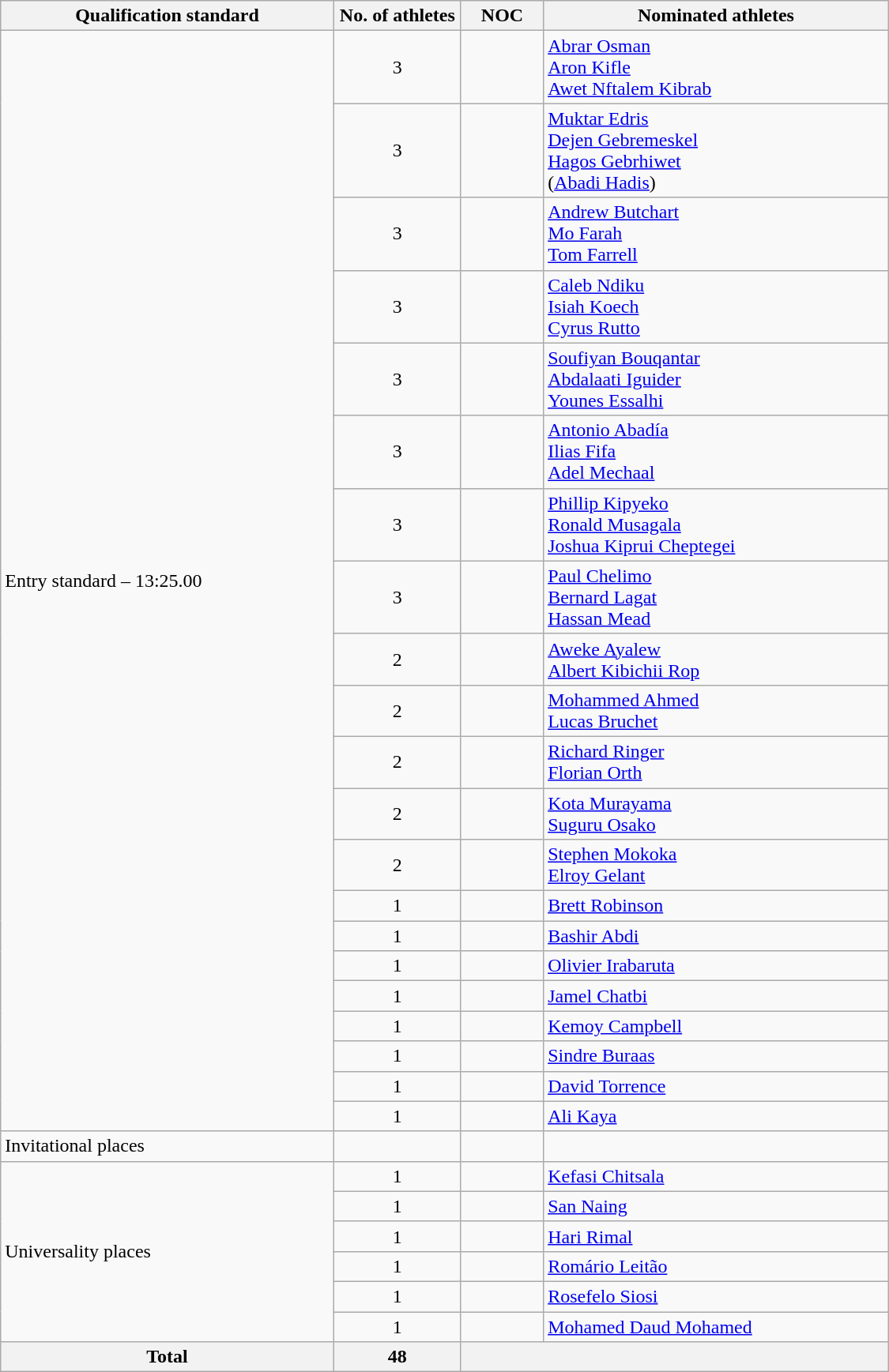<table class="wikitable"  style="text-align:left; width:750px;">
<tr>
<th>Qualification standard</th>
<th width=100>No. of athletes</th>
<th>NOC</th>
<th>Nominated athletes</th>
</tr>
<tr>
<td rowspan=21>Entry standard – 13:25.00</td>
<td style="text-align:center;">3</td>
<td></td>
<td><a href='#'>Abrar Osman</a><br><a href='#'>Aron Kifle</a><br><a href='#'>Awet Nftalem Kibrab</a></td>
</tr>
<tr>
<td style="text-align:center;">3</td>
<td></td>
<td><a href='#'>Muktar Edris</a><br><a href='#'>Dejen Gebremeskel</a><br><a href='#'>Hagos Gebrhiwet</a><br>(<a href='#'>Abadi Hadis</a>)</td>
</tr>
<tr>
<td style="text-align:center;">3</td>
<td></td>
<td><a href='#'>Andrew Butchart</a><br><a href='#'>Mo Farah</a><br><a href='#'>Tom Farrell</a></td>
</tr>
<tr>
<td style="text-align:center;">3</td>
<td></td>
<td><a href='#'>Caleb Ndiku</a><br><a href='#'>Isiah Koech</a><br><a href='#'>Cyrus Rutto</a></td>
</tr>
<tr>
<td style="text-align:center;">3</td>
<td></td>
<td><a href='#'>Soufiyan Bouqantar</a><br><a href='#'>Abdalaati Iguider</a><br><a href='#'>Younes Essalhi</a></td>
</tr>
<tr>
<td style="text-align:center;">3</td>
<td></td>
<td><a href='#'>Antonio Abadía</a><br><a href='#'>Ilias Fifa</a><br><a href='#'>Adel Mechaal</a></td>
</tr>
<tr>
<td style="text-align:center;">3</td>
<td></td>
<td><a href='#'>Phillip Kipyeko</a><br><a href='#'>Ronald Musagala</a><br><a href='#'>Joshua Kiprui Cheptegei</a></td>
</tr>
<tr>
<td style="text-align:center;">3</td>
<td></td>
<td><a href='#'>Paul Chelimo</a><br><a href='#'>Bernard Lagat</a><br><a href='#'>Hassan Mead</a></td>
</tr>
<tr>
<td style="text-align:center;">2</td>
<td></td>
<td><a href='#'>Aweke Ayalew</a><br><a href='#'>Albert Kibichii Rop</a></td>
</tr>
<tr>
<td style="text-align:center;">2</td>
<td></td>
<td><a href='#'>Mohammed Ahmed</a><br><a href='#'>Lucas Bruchet</a> </td>
</tr>
<tr>
<td style="text-align:center;">2</td>
<td></td>
<td><a href='#'>Richard Ringer</a><br><a href='#'>Florian Orth</a></td>
</tr>
<tr>
<td style="text-align:center;">2</td>
<td></td>
<td><a href='#'>Kota Murayama</a><br><a href='#'>Suguru Osako</a></td>
</tr>
<tr>
<td style="text-align:center;">2</td>
<td></td>
<td><a href='#'>Stephen Mokoka</a><br><a href='#'>Elroy Gelant</a></td>
</tr>
<tr>
<td style="text-align:center;">1</td>
<td></td>
<td><a href='#'>Brett Robinson</a></td>
</tr>
<tr>
<td style="text-align:center;">1</td>
<td></td>
<td><a href='#'>Bashir Abdi</a></td>
</tr>
<tr>
<td style="text-align:center;">1</td>
<td></td>
<td><a href='#'>Olivier Irabaruta</a></td>
</tr>
<tr>
<td style="text-align:center;">1</td>
<td></td>
<td><a href='#'>Jamel Chatbi</a></td>
</tr>
<tr>
<td style="text-align:center;">1</td>
<td></td>
<td><a href='#'>Kemoy Campbell</a></td>
</tr>
<tr>
<td style="text-align:center;">1</td>
<td></td>
<td><a href='#'>Sindre Buraas</a></td>
</tr>
<tr>
<td style="text-align:center;">1</td>
<td></td>
<td><a href='#'>David Torrence</a></td>
</tr>
<tr>
<td style="text-align:center;">1</td>
<td></td>
<td><a href='#'>Ali Kaya</a></td>
</tr>
<tr>
<td>Invitational places</td>
<td></td>
<td></td>
<td></td>
</tr>
<tr>
<td rowspan=6>Universality places</td>
<td style="text-align:center;">1</td>
<td></td>
<td><a href='#'>Kefasi Chitsala</a></td>
</tr>
<tr>
<td style="text-align:center;">1</td>
<td></td>
<td><a href='#'>San Naing</a></td>
</tr>
<tr>
<td style="text-align:center;">1</td>
<td></td>
<td><a href='#'>Hari Rimal</a></td>
</tr>
<tr>
<td style="text-align:center;">1</td>
<td></td>
<td><a href='#'>Romário Leitão</a></td>
</tr>
<tr>
<td style="text-align:center;">1</td>
<td></td>
<td><a href='#'>Rosefelo Siosi</a></td>
</tr>
<tr>
<td style="text-align:center;">1</td>
<td></td>
<td><a href='#'>Mohamed Daud Mohamed</a></td>
</tr>
<tr>
<th>Total</th>
<th>48</th>
<th colspan=2></th>
</tr>
</table>
